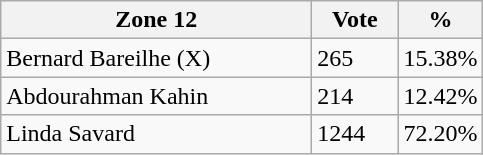<table class="wikitable">
<tr>
<th bgcolor="#DDDDFF" width="200px">Zone 12</th>
<th bgcolor="#DDDDFF" width="50px">Vote</th>
<th bgcolor="#DDDDFF" width="30px">%</th>
</tr>
<tr>
<td>Bernard Bareilhe (X)</td>
<td>265</td>
<td>15.38%</td>
</tr>
<tr>
<td>Abdourahman Kahin</td>
<td>214</td>
<td>12.42%</td>
</tr>
<tr>
<td>Linda Savard</td>
<td>1244</td>
<td>72.20%</td>
</tr>
</table>
